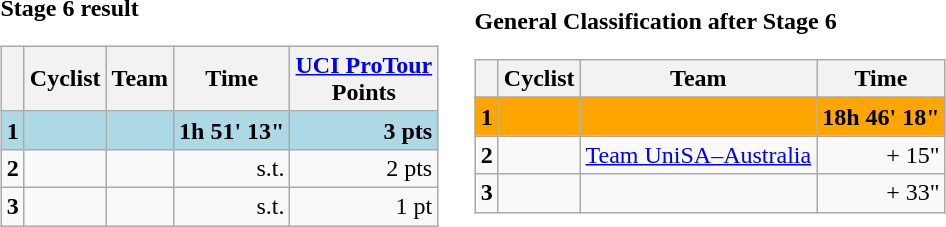<table>
<tr>
<td><strong>Stage 6 result</strong><br><table class="wikitable">
<tr>
<th></th>
<th>Cyclist</th>
<th>Team</th>
<th>Time</th>
<th><a href='#'>UCI ProTour</a><br>Points</th>
</tr>
<tr style="background:lightblue">
<td><strong>1</strong></td>
<td><strong></strong></td>
<td><strong></strong></td>
<td align=right><strong>1h 51' 13"</strong></td>
<td align=right><strong>3 pts</strong></td>
</tr>
<tr>
<td><strong>2</strong></td>
<td></td>
<td></td>
<td align=right>s.t.</td>
<td align=right>2 pts</td>
</tr>
<tr>
<td><strong>3</strong></td>
<td></td>
<td></td>
<td align=right>s.t.</td>
<td align=right>1 pt</td>
</tr>
</table>
</td>
<td></td>
<td><strong>General Classification after Stage 6</strong><br><table class="wikitable">
<tr>
<th></th>
<th>Cyclist</th>
<th>Team</th>
<th>Time</th>
</tr>
<tr>
</tr>
<tr style="background:orange">
<td><strong>1</strong></td>
<td><strong></strong></td>
<td><strong></strong></td>
<td align=right><strong>18h 46' 18"</strong></td>
</tr>
<tr>
<td><strong>2</strong></td>
<td></td>
<td><a href='#'>Team UniSA–Australia</a></td>
<td align=right>+ 15"</td>
</tr>
<tr>
<td><strong>3</strong></td>
<td></td>
<td></td>
<td align=right>+ 33"</td>
</tr>
</table>
</td>
</tr>
</table>
